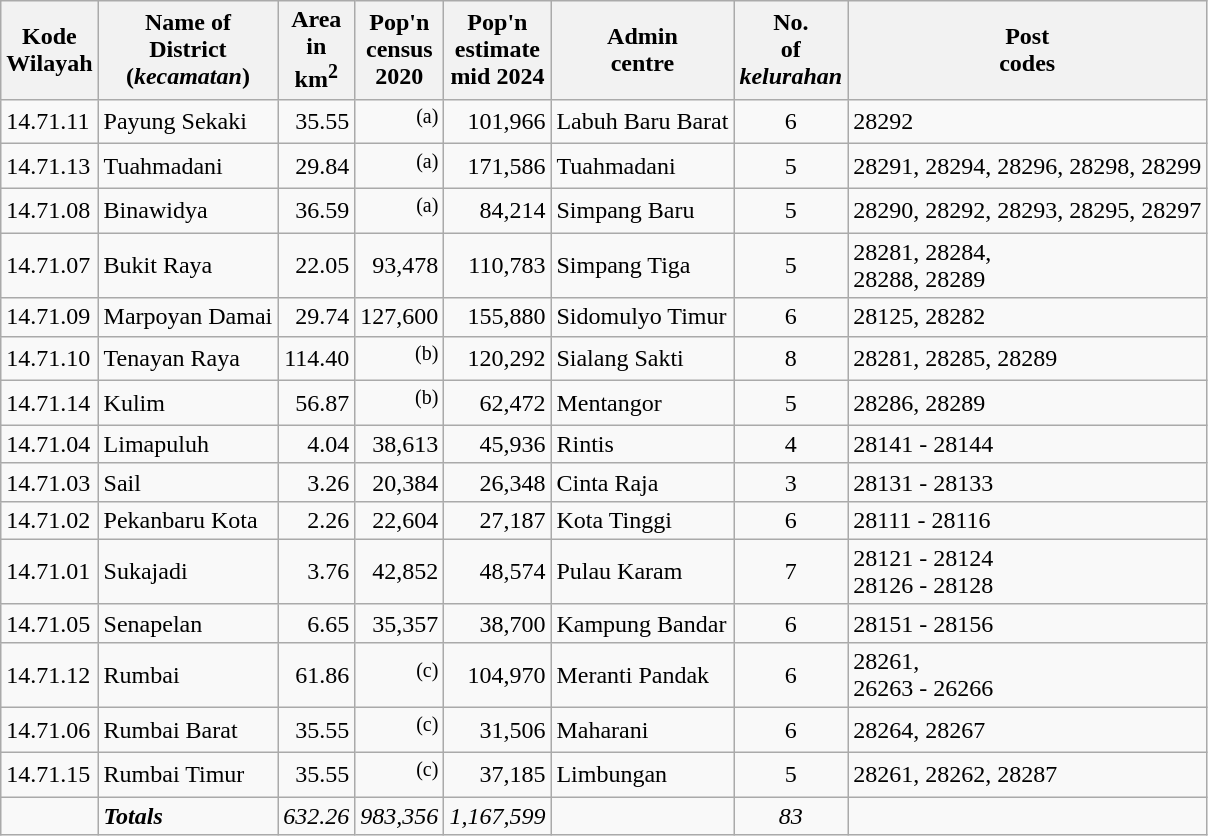<table class="sortable wikitable"estimate>
<tr>
<th>Kode <br>Wilayah</th>
<th>Name of<br>District<br>(<em>kecamatan</em>)</th>
<th>Area<br> in <br> km<sup>2</sup></th>
<th>Pop'n<br>census<br>2020</th>
<th>Pop'n<br>estimate<br>mid 2024</th>
<th>Admin <br> centre</th>
<th>No.<br> of<br><em>kelurahan</em></th>
<th>Post<br>codes</th>
</tr>
<tr>
<td>14.71.11</td>
<td>Payung Sekaki</td>
<td align="right">35.55</td>
<td align="right"><sup>(a)</sup></td>
<td align="right">101,966</td>
<td>Labuh Baru Barat</td>
<td align="center">6</td>
<td>28292</td>
</tr>
<tr>
<td>14.71.13</td>
<td>Tuahmadani</td>
<td align="right">29.84</td>
<td align="right"><sup>(a)</sup></td>
<td align="right">171,586</td>
<td>Tuahmadani</td>
<td align="center">5</td>
<td>28291, 28294, 28296, 28298, 28299</td>
</tr>
<tr>
<td>14.71.08</td>
<td>Binawidya</td>
<td align="right">36.59</td>
<td align="right"><sup>(a)</sup></td>
<td align="right">84,214</td>
<td>Simpang Baru</td>
<td align="center">5</td>
<td>28290, 28292, 28293, 28295, 28297</td>
</tr>
<tr>
<td>14.71.07</td>
<td>Bukit Raya</td>
<td align="right">22.05</td>
<td align="right">93,478</td>
<td align="right">110,783</td>
<td>Simpang Tiga</td>
<td align="center">5</td>
<td>28281, 28284,<br>28288, 28289</td>
</tr>
<tr>
<td>14.71.09</td>
<td>Marpoyan Damai</td>
<td align="right">29.74</td>
<td align="right">127,600</td>
<td align="right">155,880</td>
<td>Sidomulyo Timur</td>
<td align="center">6</td>
<td>28125, 28282</td>
</tr>
<tr>
<td>14.71.10</td>
<td>Tenayan Raya</td>
<td align="right">114.40</td>
<td align="right"><sup>(b)</sup></td>
<td align="right">120,292</td>
<td>Sialang Sakti</td>
<td align="center">8</td>
<td>28281, 28285, 28289</td>
</tr>
<tr>
<td>14.71.14</td>
<td>Kulim</td>
<td align="right">56.87</td>
<td align="right"><sup>(b)</sup></td>
<td align="right">62,472</td>
<td>Mentangor</td>
<td align="center">5</td>
<td>28286, 28289</td>
</tr>
<tr>
<td>14.71.04</td>
<td>Limapuluh</td>
<td align="right">4.04</td>
<td align="right">38,613</td>
<td align="right">45,936</td>
<td>Rintis</td>
<td align="center">4</td>
<td>28141 - 28144</td>
</tr>
<tr>
<td>14.71.03</td>
<td>Sail</td>
<td align="right">3.26</td>
<td align="right">20,384</td>
<td align="right">26,348</td>
<td>Cinta Raja</td>
<td align="center">3</td>
<td>28131 - 28133</td>
</tr>
<tr>
<td>14.71.02</td>
<td>Pekanbaru Kota</td>
<td align="right">2.26</td>
<td align="right">22,604</td>
<td align="right">27,187</td>
<td>Kota Tinggi</td>
<td align="center">6</td>
<td>28111 - 28116</td>
</tr>
<tr>
<td>14.71.01</td>
<td>Sukajadi</td>
<td align="right">3.76</td>
<td align="right">42,852</td>
<td align="right">48,574</td>
<td>Pulau Karam</td>
<td align="center">7</td>
<td>28121 - 28124<br>28126 - 28128</td>
</tr>
<tr>
<td>14.71.05</td>
<td>Senapelan</td>
<td align="right">6.65</td>
<td align="right">35,357</td>
<td align="right">38,700</td>
<td>Kampung Bandar</td>
<td align="center">6</td>
<td>28151 - 28156</td>
</tr>
<tr>
<td>14.71.12</td>
<td>Rumbai</td>
<td align="right">61.86</td>
<td align="right"><sup>(c)</sup></td>
<td align="right">104,970</td>
<td>Meranti Pandak</td>
<td align="center">6</td>
<td>28261, <br>26263 - 26266</td>
</tr>
<tr>
<td>14.71.06</td>
<td>Rumbai Barat</td>
<td align="right">35.55</td>
<td align="right"><sup>(c)</sup></td>
<td align="right">31,506</td>
<td>Maharani</td>
<td align="center">6</td>
<td>28264, 28267</td>
</tr>
<tr>
<td>14.71.15</td>
<td>Rumbai Timur</td>
<td align="right">35.55</td>
<td align="right"><sup>(c)</sup></td>
<td align="right">37,185</td>
<td>Limbungan</td>
<td align="center">5</td>
<td>28261, 28262, 28287</td>
</tr>
<tr>
<td></td>
<td><strong><em>Totals</em></strong></td>
<td align="right"><em>632.26</em></td>
<td align="right"><em>983,356</em></td>
<td align="right"><em>1,167,599</em></td>
<td></td>
<td align="center"><em>83</em></td>
<td></td>
</tr>
</table>
